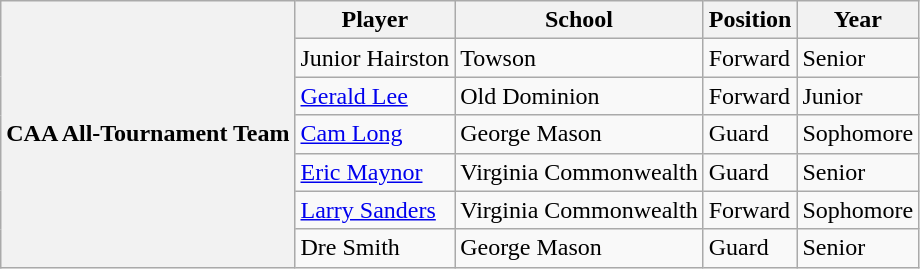<table class="wikitable" border="1">
<tr>
<th rowspan=7 valign=middle>CAA All-Tournament Team</th>
<th>Player</th>
<th>School</th>
<th>Position</th>
<th>Year</th>
</tr>
<tr>
<td>Junior Hairston</td>
<td>Towson</td>
<td>Forward</td>
<td>Senior</td>
</tr>
<tr>
<td><a href='#'>Gerald Lee</a></td>
<td>Old Dominion</td>
<td>Forward</td>
<td>Junior</td>
</tr>
<tr>
<td><a href='#'>Cam Long</a></td>
<td>George Mason</td>
<td>Guard</td>
<td>Sophomore</td>
</tr>
<tr>
<td><a href='#'>Eric Maynor</a></td>
<td>Virginia Commonwealth</td>
<td>Guard</td>
<td>Senior</td>
</tr>
<tr>
<td><a href='#'>Larry Sanders</a></td>
<td>Virginia Commonwealth</td>
<td>Forward</td>
<td>Sophomore</td>
</tr>
<tr>
<td>Dre Smith</td>
<td>George Mason</td>
<td>Guard</td>
<td>Senior</td>
</tr>
</table>
